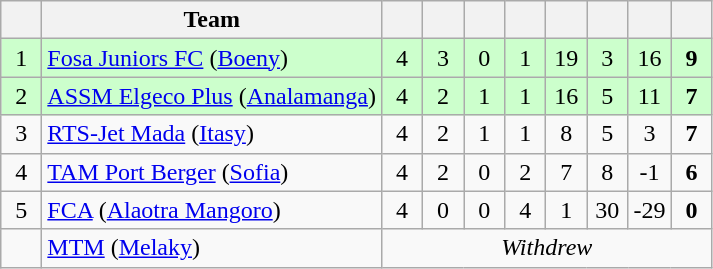<table class="wikitable" style="text-align: center;">
<tr>
<th width=20></th>
<th>Team</th>
<th width=20></th>
<th width=20></th>
<th width=20></th>
<th width=20></th>
<th width=20></th>
<th width=20></th>
<th width=20></th>
<th width=20></th>
</tr>
<tr bgcolor=#ccffcc>
<td>1</td>
<td align=left><a href='#'>Fosa Juniors FC</a> (<a href='#'>Boeny</a>)</td>
<td>4</td>
<td>3</td>
<td>0</td>
<td>1</td>
<td>19</td>
<td>3</td>
<td>16</td>
<td><strong>9</strong></td>
</tr>
<tr bgcolor=#ccffcc>
<td>2</td>
<td align=left><a href='#'>ASSM Elgeco Plus</a> (<a href='#'>Analamanga</a>)</td>
<td>4</td>
<td>2</td>
<td>1</td>
<td>1</td>
<td>16</td>
<td>5</td>
<td>11</td>
<td><strong>7</strong></td>
</tr>
<tr>
<td>3</td>
<td align=left><a href='#'>RTS-Jet Mada</a> (<a href='#'>Itasy</a>)</td>
<td>4</td>
<td>2</td>
<td>1</td>
<td>1</td>
<td>8</td>
<td>5</td>
<td>3</td>
<td><strong>7</strong></td>
</tr>
<tr>
<td>4</td>
<td align=left><a href='#'>TAM Port Berger</a> (<a href='#'>Sofia</a>)</td>
<td>4</td>
<td>2</td>
<td>0</td>
<td>2</td>
<td>7</td>
<td>8</td>
<td>-1</td>
<td><strong>6</strong></td>
</tr>
<tr>
<td>5</td>
<td align=left><a href='#'>FCA</a> (<a href='#'>Alaotra Mangoro</a>)</td>
<td>4</td>
<td>0</td>
<td>0</td>
<td>4</td>
<td>1</td>
<td>30</td>
<td>-29</td>
<td><strong>0</strong></td>
</tr>
<tr>
<td></td>
<td align=left><a href='#'>MTM</a> (<a href='#'>Melaky</a>)</td>
<td colspan=8 style="text-align:center;"><em>Withdrew</em></td>
</tr>
</table>
